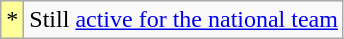<table class="wikitable">
<tr>
<td style="background-color:#FFFF99">*</td>
<td>Still <a href='#'>active for the national team</a></td>
</tr>
</table>
